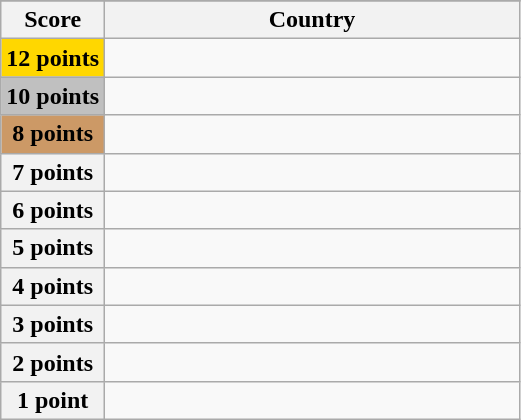<table class="wikitable">
<tr>
</tr>
<tr>
<th scope="col" width="20%">Score</th>
<th scope="col">Country</th>
</tr>
<tr>
<th scope="row" style="background:gold">12 points</th>
<td></td>
</tr>
<tr>
<th scope="row" style="background:silver">10 points</th>
<td></td>
</tr>
<tr>
<th scope="row" style="background:#CC9966">8 points</th>
<td></td>
</tr>
<tr>
<th scope="row">7 points</th>
<td></td>
</tr>
<tr>
<th scope="row">6 points</th>
<td></td>
</tr>
<tr>
<th scope="row">5 points</th>
<td></td>
</tr>
<tr>
<th scope="row">4 points</th>
<td></td>
</tr>
<tr>
<th scope="row">3 points</th>
<td></td>
</tr>
<tr>
<th scope="row">2 points</th>
<td></td>
</tr>
<tr>
<th scope="row">1 point</th>
<td></td>
</tr>
</table>
